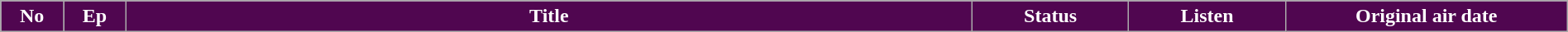<table class="wikitable plainrowheaders" style="width:100%; background:#FFFFFF">
<tr style="color:#FFFFFF">
<th style="background:#500650; width:4%">No</th>
<th style="background:#500650; width:4%">Ep</th>
<th style="background:#500650">Title</th>
<th style="background:#500650; width:10%">Status</th>
<th style="background:#500650; width:10%">Listen</th>
<th style="background:#500650; width:18%">Original air date<br>


















































</th>
</tr>
</table>
